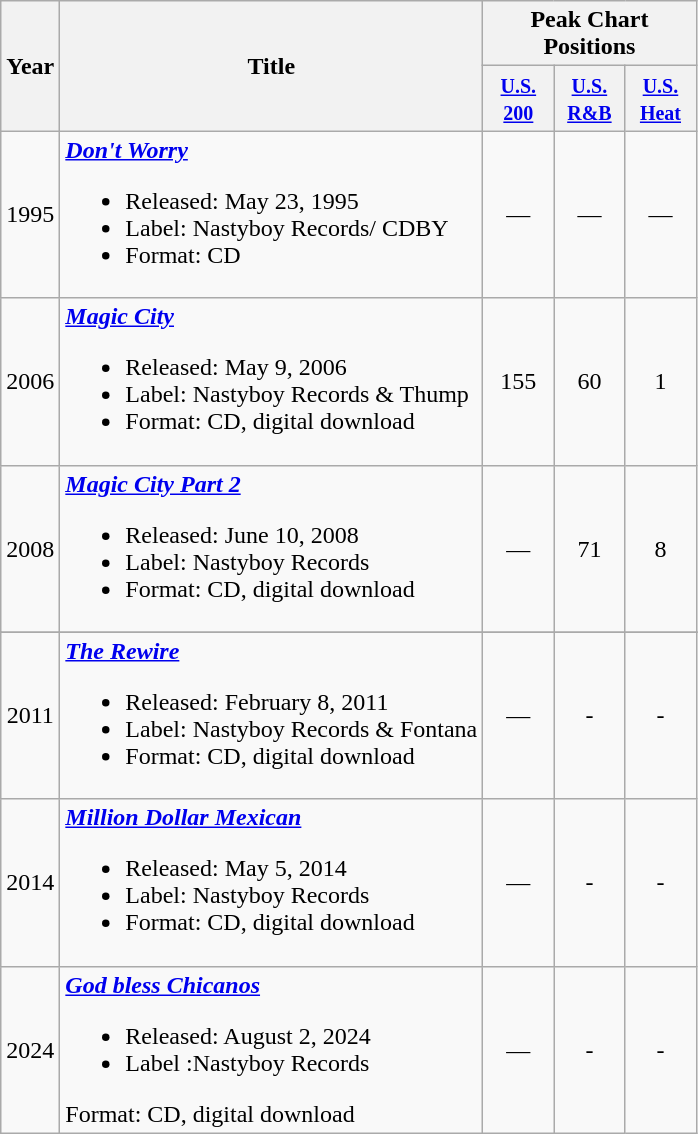<table class="wikitable">
<tr>
<th align=center rowspan=2>Year</th>
<th align=center rowspan=2>Title</th>
<th align=center colspan=3>Peak Chart Positions</th>
</tr>
<tr>
<th align=center width=40><small><a href='#'>U.S. 200</a></small></th>
<th align=center width=40><small><a href='#'>U.S. R&B</a></small></th>
<th align=center width=40><small><a href='#'>U.S. Heat</a></small></th>
</tr>
<tr>
<td align=center>1995</td>
<td align=left><strong><em><a href='#'>Don't Worry</a></em></strong><br><ul><li>Released: May 23, 1995</li><li>Label: Nastyboy Records/ CDBY</li><li>Format: CD</li></ul></td>
<td align=center>—</td>
<td align=center>—</td>
<td align=center>—</td>
</tr>
<tr>
<td align=center>2006</td>
<td align=left><strong><em><a href='#'>Magic City</a></em></strong><br><ul><li>Released: May 9, 2006</li><li>Label: Nastyboy Records & Thump</li><li>Format: CD, digital download</li></ul></td>
<td align=center>155</td>
<td align=center>60</td>
<td align=center>1</td>
</tr>
<tr>
<td align=center>2008</td>
<td align=left><strong><em><a href='#'>Magic City Part 2</a></em></strong><br><ul><li>Released: June 10, 2008</li><li>Label: Nastyboy Records</li><li>Format: CD, digital download</li></ul></td>
<td align=center>—</td>
<td align=center>71</td>
<td align=center>8</td>
</tr>
<tr>
</tr>
<tr>
<td align=center>2011</td>
<td align=left><strong><em><a href='#'>The Rewire</a></em></strong><br><ul><li>Released: February 8, 2011</li><li>Label: Nastyboy Records & Fontana</li><li>Format: CD, digital download</li></ul></td>
<td align=center>—</td>
<td align=center>-</td>
<td align=center>-</td>
</tr>
<tr>
<td align=center>2014</td>
<td align=left><strong><em><a href='#'>Million Dollar Mexican</a></em></strong><br><ul><li>Released: May 5, 2014</li><li>Label: Nastyboy Records</li><li>Format: CD, digital download</li></ul></td>
<td align=center>—</td>
<td align=center>-</td>
<td align=center>-</td>
</tr>
<tr>
<td align=center>2024</td>
<td align=left><strong><em><a href='#'>God bless Chicanos</a></em></strong><br><ul><li>Released: August 2, 2024</li><li>Label :Nastyboy Records</li></ul>Format: CD, digital download</td>
<td align=center>—</td>
<td align=center>-</td>
<td align=center>-</td>
</tr>
</table>
